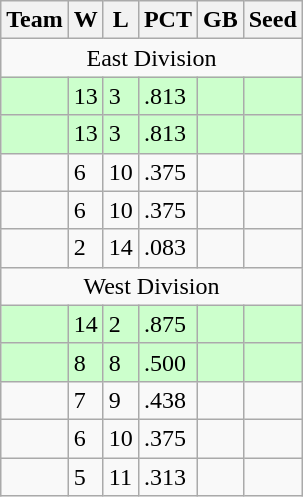<table class=wikitable>
<tr>
<th>Team</th>
<th>W</th>
<th>L</th>
<th>PCT</th>
<th>GB</th>
<th>Seed</th>
</tr>
<tr align=center>
<td colspan=6>East Division</td>
</tr>
<tr bgcolor=#ccffcc>
<td></td>
<td>13</td>
<td>3</td>
<td>.813</td>
<td></td>
<td></td>
</tr>
<tr bgcolor=#ccffcc>
<td></td>
<td>13</td>
<td>3</td>
<td>.813</td>
<td></td>
<td></td>
</tr>
<tr>
<td></td>
<td>6</td>
<td>10</td>
<td>.375</td>
<td></td>
<td></td>
</tr>
<tr>
<td></td>
<td>6</td>
<td>10</td>
<td>.375</td>
<td></td>
<td></td>
</tr>
<tr>
<td></td>
<td>2</td>
<td>14</td>
<td>.083</td>
<td></td>
<td></td>
</tr>
<tr align=center>
<td colspan=6>West Division</td>
</tr>
<tr bgcolor=#ccffcc>
<td></td>
<td>14</td>
<td>2</td>
<td>.875</td>
<td></td>
<td></td>
</tr>
<tr bgcolor=#ccffcc>
<td></td>
<td>8</td>
<td>8</td>
<td>.500</td>
<td></td>
<td></td>
</tr>
<tr>
<td></td>
<td>7</td>
<td>9</td>
<td>.438</td>
<td></td>
<td></td>
</tr>
<tr>
<td></td>
<td>6</td>
<td>10</td>
<td>.375</td>
<td></td>
<td></td>
</tr>
<tr>
<td></td>
<td>5</td>
<td>11</td>
<td>.313</td>
<td></td>
<td></td>
</tr>
</table>
